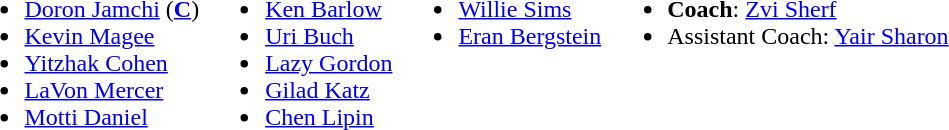<table>
<tr valign="top">
<td><br><ul><li> <a href='#'>Doron Jamchi</a> (<strong><a href='#'>C</a></strong>)</li><li> <a href='#'>Kevin Magee</a></li><li> <a href='#'>Yitzhak Cohen</a></li><li>  <a href='#'>LaVon Mercer</a></li><li>  <a href='#'>Motti Daniel</a></li></ul></td>
<td><br><ul><li> <a href='#'>Ken Barlow</a></li><li> <a href='#'>Uri Buch</a></li><li>  <a href='#'>Lazy Gordon</a></li><li> <a href='#'>Gilad Katz</a></li><li> <a href='#'>Chen Lipin</a></li></ul></td>
<td><br><ul><li>  <a href='#'>Willie Sims</a></li><li> <a href='#'>Eran Bergstein</a></li></ul></td>
<td><br><ul><li><strong>Coach</strong>:  <a href='#'>Zvi Sherf</a></li><li>Assistant Coach:  <a href='#'>Yair Sharon</a></li></ul></td>
</tr>
</table>
